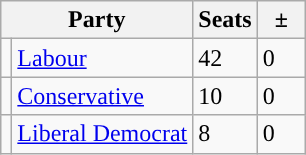<table class="wikitable">
<tr>
<th colspan="2">Party</th>
<th>Seats</th>
<th>  ±  </th>
</tr>
<tr>
<td style="background-color: "></td>
<td><a href='#'>Labour</a></td>
<td>42</td>
<td>0</td>
</tr>
<tr>
<td style="background-color: "></td>
<td><a href='#'>Conservative</a></td>
<td>10</td>
<td>0</td>
</tr>
<tr>
<td style="background-color: "></td>
<td><a href='#'>Liberal Democrat</a></td>
<td>8</td>
<td>0</td>
</tr>
</table>
